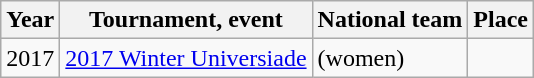<table class="wikitable">
<tr>
<th scope="col">Year</th>
<th scope="col">Tournament, event</th>
<th scope="col">National team</th>
<th scope="col">Place</th>
</tr>
<tr>
<td>2017</td>
<td><a href='#'>2017 Winter Universiade</a></td>
<td> (women)</td>
<td></td>
</tr>
</table>
